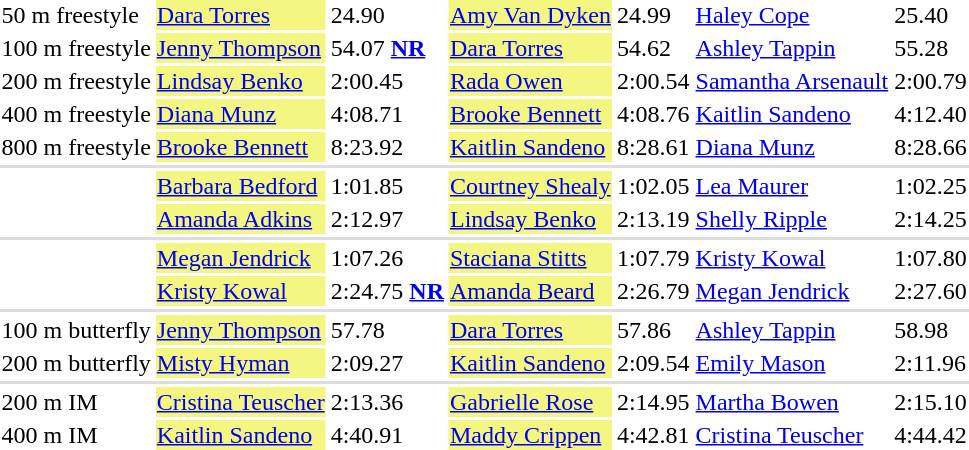<table>
<tr valign="top">
<td>50 m freestyle</td>
<td bgcolor=#F3F781><a href='#'>Dara Torres</a></td>
<td>24.90</td>
<td bgcolor=#F3F781><a href='#'>Amy Van Dyken</a></td>
<td>24.99</td>
<td><a href='#'>Haley Cope</a></td>
<td>25.40</td>
</tr>
<tr valign="top">
<td>100 m freestyle</td>
<td bgcolor=#F3F781><a href='#'>Jenny Thompson</a></td>
<td>54.07 <strong><a href='#'>NR</a></strong></td>
<td bgcolor=#F3F781><a href='#'>Dara Torres</a></td>
<td>54.62</td>
<td><a href='#'>Ashley Tappin</a></td>
<td>55.28</td>
</tr>
<tr valign="top">
<td>200 m freestyle</td>
<td bgcolor=#F3F781><a href='#'>Lindsay Benko</a></td>
<td>2:00.45</td>
<td bgcolor=#F3F781><a href='#'>Rada Owen</a></td>
<td>2:00.54</td>
<td><a href='#'>Samantha Arsenault</a></td>
<td>2:00.79</td>
</tr>
<tr valign="top">
<td>400 m freestyle</td>
<td bgcolor=#F3F781><a href='#'>Diana Munz</a></td>
<td>4:08.71</td>
<td bgcolor=#F3F781><a href='#'>Brooke Bennett</a></td>
<td>4:08.76</td>
<td><a href='#'>Kaitlin Sandeno</a></td>
<td>4:12.40</td>
</tr>
<tr valign="top">
<td>800 m freestyle</td>
<td bgcolor=#F3F781><a href='#'>Brooke Bennett</a></td>
<td>8:23.92</td>
<td bgcolor=#F3F781><a href='#'>Kaitlin Sandeno</a></td>
<td>8:28.61</td>
<td><a href='#'>Diana Munz</a></td>
<td>8:28.66</td>
</tr>
<tr bgcolor=#DDDDDD>
<td colspan=7></td>
</tr>
<tr valign="top">
<td></td>
<td bgcolor=#F3F781><a href='#'>Barbara Bedford</a></td>
<td>1:01.85</td>
<td bgcolor=#F3F781><a href='#'>Courtney Shealy</a></td>
<td>1:02.05</td>
<td><a href='#'>Lea Maurer</a></td>
<td>1:02.25</td>
</tr>
<tr valign="top">
<td></td>
<td bgcolor=#F3F781><a href='#'>Amanda Adkins</a></td>
<td>2:12.97</td>
<td bgcolor=#F3F781><a href='#'>Lindsay Benko</a></td>
<td>2:13.19</td>
<td><a href='#'>Shelly Ripple</a></td>
<td>2:14.25</td>
</tr>
<tr bgcolor=#DDDDDD>
<td colspan=7></td>
</tr>
<tr valign="top">
<td></td>
<td bgcolor=#F3F781><a href='#'>Megan Jendrick</a></td>
<td>1:07.26</td>
<td bgcolor=#F3F781><a href='#'>Staciana Stitts</a></td>
<td>1:07.79</td>
<td><a href='#'>Kristy Kowal</a></td>
<td>1:07.80</td>
</tr>
<tr valign="top">
<td></td>
<td bgcolor=#F3F781><a href='#'>Kristy Kowal</a></td>
<td>2:24.75 <strong><a href='#'>NR</a></strong></td>
<td bgcolor=#F3F781><a href='#'>Amanda Beard</a></td>
<td>2:26.79</td>
<td><a href='#'>Megan Jendrick</a></td>
<td>2:27.60</td>
</tr>
<tr bgcolor=#DDDDDD>
<td colspan=7></td>
</tr>
<tr valign="top">
<td>100 m butterfly</td>
<td bgcolor=#F3F781><a href='#'>Jenny Thompson</a></td>
<td>57.78</td>
<td bgcolor=#F3F781><a href='#'>Dara Torres</a></td>
<td>57.86</td>
<td><a href='#'>Ashley Tappin</a></td>
<td>58.98</td>
</tr>
<tr valign="top">
<td>200 m butterfly</td>
<td bgcolor=#F3F781><a href='#'>Misty Hyman</a></td>
<td>2:09.27</td>
<td bgcolor=#F3F781><a href='#'>Kaitlin Sandeno</a></td>
<td>2:09.54</td>
<td><a href='#'>Emily Mason</a></td>
<td>2:11.96</td>
</tr>
<tr bgcolor=#DDDDDD>
<td colspan=7></td>
</tr>
<tr valign="top">
<td>200 m IM</td>
<td bgcolor=#F3F781><a href='#'>Cristina Teuscher</a></td>
<td>2:13.36</td>
<td bgcolor=#F3F781><a href='#'>Gabrielle Rose</a></td>
<td>2:14.95</td>
<td><a href='#'>Martha Bowen</a></td>
<td>2:15.10</td>
</tr>
<tr valign="top">
<td>400 m IM</td>
<td bgcolor=#F3F781><a href='#'>Kaitlin Sandeno</a></td>
<td>4:40.91</td>
<td bgcolor=#F3F781><a href='#'>Maddy Crippen</a></td>
<td>4:42.81</td>
<td><a href='#'>Cristina Teuscher</a></td>
<td>4:44.42</td>
</tr>
</table>
